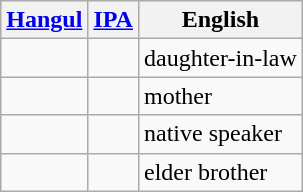<table class="wikitable">
<tr>
<th><a href='#'>Hangul</a></th>
<th><a href='#'>IPA</a></th>
<th>English</th>
</tr>
<tr>
<td></td>
<td></td>
<td>daughter-in-law</td>
</tr>
<tr>
<td></td>
<td></td>
<td>mother</td>
</tr>
<tr>
<td></td>
<td></td>
<td>native speaker</td>
</tr>
<tr>
<td></td>
<td></td>
<td>elder brother</td>
</tr>
</table>
